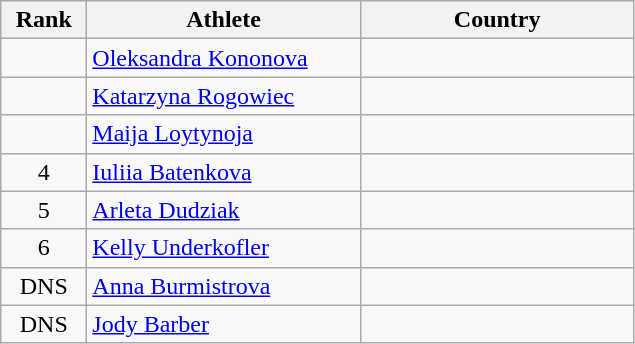<table class="wikitable" style="text-align: center">
<tr>
<th width=50>Rank</th>
<th width=175>Athlete</th>
<th width=175>Country</th>
</tr>
<tr>
<td></td>
<td align=left><a href='#'>Oleksandra Kononova</a></td>
<td align=left></td>
</tr>
<tr>
<td></td>
<td align=left><a href='#'>Katarzyna Rogowiec</a></td>
<td align=left></td>
</tr>
<tr>
<td></td>
<td align=left><a href='#'>Maija Loytynoja</a></td>
<td align=left></td>
</tr>
<tr>
<td>4</td>
<td align=left><a href='#'>Iuliia Batenkova</a></td>
<td align=left></td>
</tr>
<tr>
<td>5</td>
<td align=left><a href='#'>Arleta Dudziak</a></td>
<td align=left></td>
</tr>
<tr>
<td>6</td>
<td align=left><a href='#'>Kelly Underkofler</a></td>
<td align=left></td>
</tr>
<tr>
<td>DNS</td>
<td align=left><a href='#'>Anna Burmistrova</a></td>
<td align=left></td>
</tr>
<tr>
<td>DNS</td>
<td align=left><a href='#'>Jody Barber</a></td>
<td align=left></td>
</tr>
</table>
